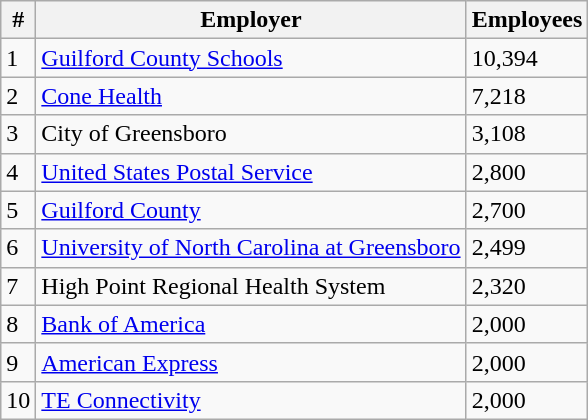<table class="wikitable">
<tr>
<th>#</th>
<th>Employer</th>
<th>Employees</th>
</tr>
<tr>
<td>1</td>
<td><a href='#'>Guilford County Schools</a></td>
<td>10,394</td>
</tr>
<tr>
<td>2</td>
<td><a href='#'>Cone Health</a></td>
<td>7,218</td>
</tr>
<tr>
<td>3</td>
<td>City of Greensboro</td>
<td>3,108</td>
</tr>
<tr>
<td>4</td>
<td><a href='#'>United States Postal Service</a></td>
<td>2,800</td>
</tr>
<tr>
<td>5</td>
<td><a href='#'>Guilford County</a></td>
<td>2,700</td>
</tr>
<tr>
<td>6</td>
<td><a href='#'>University of North Carolina at Greensboro</a></td>
<td>2,499</td>
</tr>
<tr>
<td>7</td>
<td>High Point Regional Health System</td>
<td>2,320</td>
</tr>
<tr>
<td>8</td>
<td><a href='#'>Bank of America</a></td>
<td>2,000</td>
</tr>
<tr>
<td>9</td>
<td><a href='#'>American Express</a></td>
<td>2,000</td>
</tr>
<tr>
<td>10</td>
<td><a href='#'>TE Connectivity</a></td>
<td>2,000</td>
</tr>
</table>
